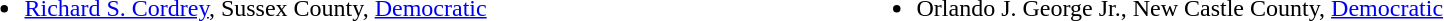<table width=100%>
<tr valign=top>
<td><br><ul><li><a href='#'>Richard S. Cordrey</a>, Sussex County, <a href='#'>Democratic</a></li></ul></td>
<td><br><ul><li>Orlando J. George Jr., New Castle County, <a href='#'>Democratic</a></li></ul></td>
</tr>
</table>
